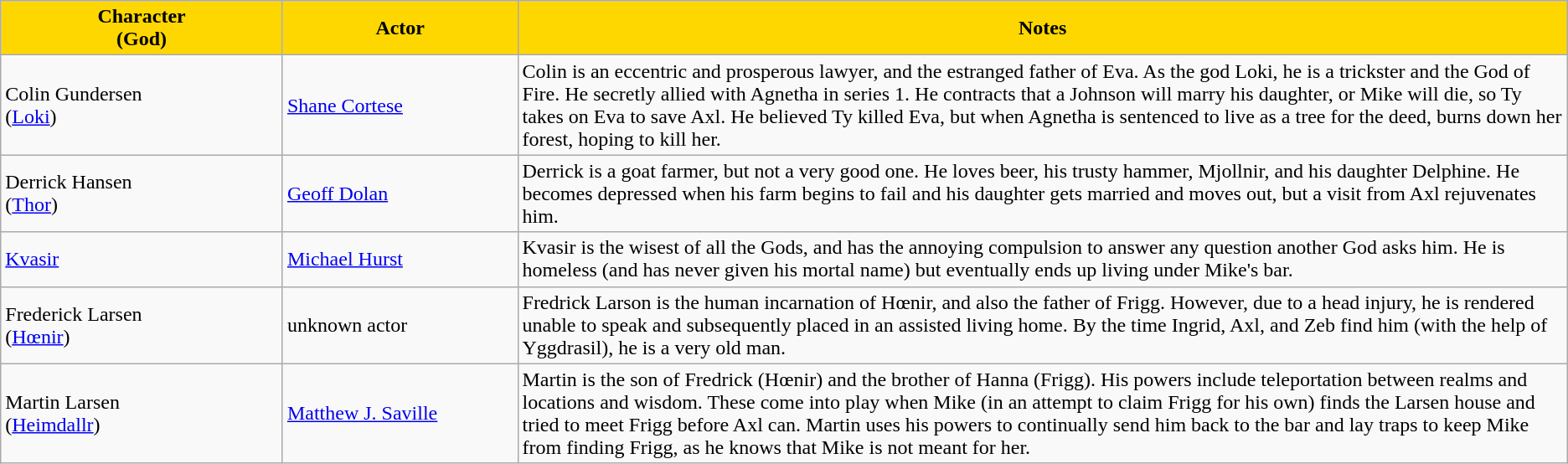<table class="wikitable">
<tr>
<th style="background-color:gold;" width=18%>Character<br>(God)</th>
<th style="background-color:gold;" width=15%>Actor</th>
<th style="background-color:gold;">Notes</th>
</tr>
<tr>
<td>Colin Gundersen<br>(<a href='#'>Loki</a>)</td>
<td><a href='#'>Shane Cortese</a></td>
<td>Colin is an eccentric and prosperous lawyer, and the estranged father of Eva. As the god Loki, he is a trickster and the God of Fire. He secretly allied with Agnetha in series 1. He contracts that a Johnson will marry his daughter, or Mike will die, so Ty takes on Eva to save Axl. He believed Ty killed Eva, but when Agnetha is sentenced to live as a tree for the deed, burns down her forest, hoping to kill her.</td>
</tr>
<tr>
<td>Derrick Hansen<br>(<a href='#'>Thor</a>)</td>
<td><a href='#'>Geoff Dolan</a></td>
<td>Derrick is a goat farmer, but not a very good one. He loves beer, his trusty hammer, Mjollnir, and his daughter Delphine. He becomes depressed when his farm begins to fail and his daughter gets married and moves out, but a visit from Axl rejuvenates him.</td>
</tr>
<tr>
<td><a href='#'>Kvasir</a></td>
<td><a href='#'>Michael Hurst</a></td>
<td>Kvasir is the wisest of all the Gods, and has the annoying compulsion to answer any question another God asks him. He is homeless (and has never given his mortal name) but eventually ends up living under Mike's bar.</td>
</tr>
<tr>
<td>Frederick Larsen<br>(<a href='#'>Hœnir</a>)</td>
<td>unknown actor</td>
<td>Fredrick Larson is the human incarnation of Hœnir, and also the father of Frigg. However, due to a head injury, he is rendered unable to speak and subsequently placed in an assisted living home. By the time Ingrid, Axl, and Zeb find him (with the help of Yggdrasil), he is a very old man.</td>
</tr>
<tr>
<td>Martin Larsen<br>(<a href='#'>Heimdallr</a>)</td>
<td><a href='#'>Matthew J. Saville</a></td>
<td>Martin is the son of Fredrick (Hœnir) and the brother of Hanna (Frigg). His powers include teleportation between realms and locations and wisdom. These come into play when Mike (in an attempt to claim Frigg for his own) finds the Larsen house and tried to meet Frigg before Axl can. Martin uses his powers to continually send him back to the bar and lay traps to keep Mike from finding Frigg, as he knows that Mike is not meant for her.</td>
</tr>
</table>
